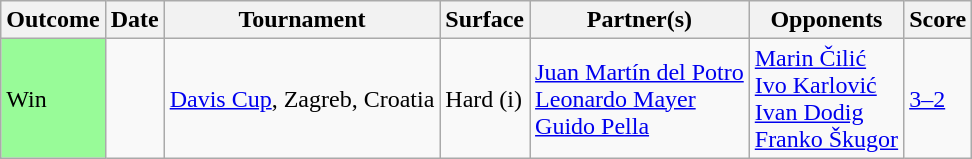<table class="sortable wikitable">
<tr>
<th>Outcome</th>
<th>Date</th>
<th>Tournament</th>
<th>Surface</th>
<th>Partner(s)</th>
<th>Opponents</th>
<th class="unsortable">Score</th>
</tr>
<tr>
<td bgcolor=98FB98>Win</td>
<td><a href='#'></a></td>
<td><a href='#'>Davis Cup</a>, Zagreb, Croatia</td>
<td>Hard (i)</td>
<td> <a href='#'>Juan Martín del Potro</a> <br>  <a href='#'>Leonardo Mayer</a> <br>  <a href='#'>Guido Pella</a></td>
<td> <a href='#'>Marin Čilić</a> <br>  <a href='#'>Ivo Karlović</a> <br>  <a href='#'>Ivan Dodig</a> <br>  <a href='#'>Franko Škugor</a></td>
<td><a href='#'>3–2</a></td>
</tr>
</table>
